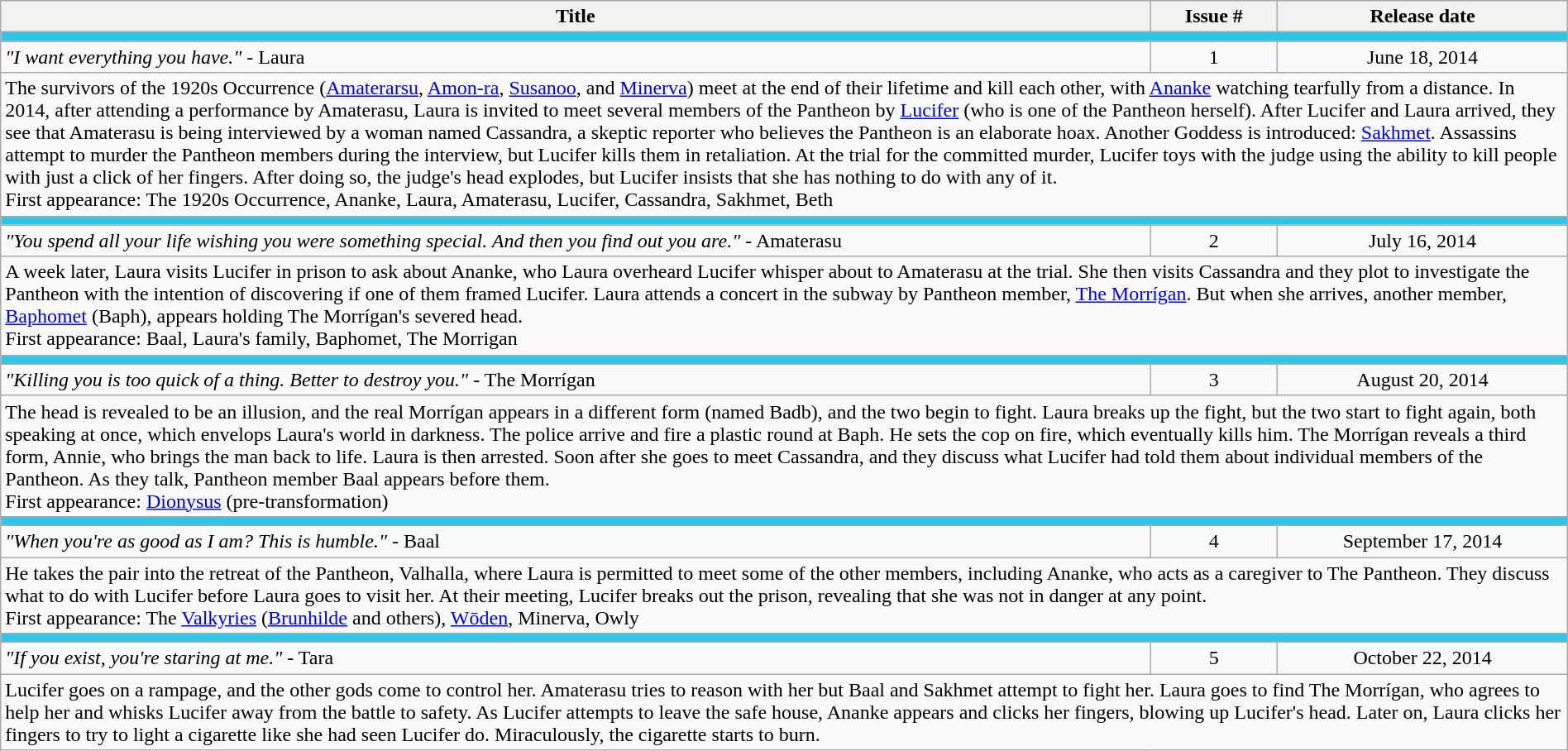<table class="wikitable" style="width:100%;">
<tr>
<th>Title</th>
<th>Issue #</th>
<th>Release date</th>
</tr>
<tr>
<td colspan="6" style="background:#2CC6E8;"></td>
</tr>
<tr>
<td><em>"I want everything you have."</em> - Laura</td>
<td style="text-align:center;">1</td>
<td style="text-align:center;">June 18, 2014</td>
</tr>
<tr>
<td colspan="6">The survivors of the 1920s Occurrence (<a href='#'>Amaterarsu</a>, <a href='#'>Amon-ra</a>, <a href='#'>Susanoo</a>, and <a href='#'>Minerva</a>) meet at the end of their lifetime and kill each other, with <a href='#'>Ananke</a> watching tearfully from a distance. In 2014, after attending a performance by Amaterasu, Laura is invited to meet several members of the Pantheon by <a href='#'>Lucifer</a> (who is one of the Pantheon herself). After Lucifer and Laura arrived, they see that Amaterasu is being interviewed by a woman named Cassandra, a skeptic reporter who believes the Pantheon is an elaborate hoax. Another Goddess is introduced: <a href='#'>Sakhmet</a>. Assassins attempt to murder the Pantheon members during the interview, but Lucifer kills them in retaliation. At the trial for the committed murder, Lucifer toys with the judge using the ability to kill people with just a click of her fingers. After doing so, the judge's head explodes, but Lucifer insists that she has nothing to do with any of it. <br> First appearance: The 1920s Occurrence, Ananke, Laura, Amaterasu, Lucifer, Cassandra, Sakhmet, Beth</td>
</tr>
<tr>
<td colspan="6" style="background:#2CC6E8;"></td>
</tr>
<tr>
<td><em>"You spend all your life wishing you were something special. And then you find out you are."</em> - Amaterasu</td>
<td style="text-align:center;">2</td>
<td style="text-align:center;">July 16, 2014</td>
</tr>
<tr>
<td colspan="6">A week later, Laura visits Lucifer in prison to ask about Ananke, who Laura overheard Lucifer whisper about to Amaterasu at the trial. She then visits Cassandra and they plot to investigate the Pantheon with the intention of discovering if one of them framed Lucifer. Laura attends a concert in the subway by Pantheon member, <a href='#'>The Morrígan</a>. But when she arrives, another member, <a href='#'>Baphomet</a> (Baph), appears holding The Morrígan's severed head.<br>First appearance: Baal, Laura's family, Baphomet, The Morrigan</td>
</tr>
<tr>
<td colspan="6" style="background:#2CC6E8;"></td>
</tr>
<tr>
<td><em>"Killing you is too quick of a thing. Better to destroy you."</em> - The Morrígan</td>
<td style="text-align:center;">3</td>
<td style="text-align:center;">August 20, 2014</td>
</tr>
<tr>
<td colspan="6">The head is revealed to be an illusion, and the real Morrígan appears in a different form (named Badb), and the two begin to fight. Laura breaks up the fight, but the two start to fight again, both speaking at once, which envelops Laura's world in darkness. The police arrive and fire a plastic round at Baph. He sets the cop on fire, which eventually kills him. The Morrígan reveals a third form, Annie, who brings the man back to life. Laura is then arrested. Soon after she goes to meet Cassandra, and they discuss what Lucifer had told them about individual members of the Pantheon. As they talk, Pantheon member Baal appears before them.<br>First appearance: <a href='#'>Dionysus</a> (pre-transformation)</td>
</tr>
<tr>
<td colspan="6" style="background:#2CC6E8;"></td>
</tr>
<tr>
<td><em>"When you're as good as I am? This is humble."</em> - Baal</td>
<td style="text-align:center;">4</td>
<td style="text-align:center;">September 17, 2014</td>
</tr>
<tr>
<td colspan="6">He takes the pair into the retreat of the Pantheon, Valhalla, where Laura is permitted to meet some of the other members, including Ananke, who acts as a caregiver to The Pantheon. They discuss what to do with Lucifer before Laura goes to visit her. At their meeting, Lucifer breaks out the prison, revealing that she was not in danger at any point.<br>First appearance: The <a href='#'>Valkyries</a> (<a href='#'>Brunhilde</a> and others), <a href='#'>Wōden</a>, Minerva, Owly</td>
</tr>
<tr>
<td colspan="6" style="background:#2CC6E8;"></td>
</tr>
<tr>
<td><em>"If you exist, you're staring at me."</em> - Tara</td>
<td style="text-align:center;">5</td>
<td style="text-align:center;">October 22, 2014</td>
</tr>
<tr>
<td colspan="6">Lucifer goes on a rampage, and the other gods come to control her. Amaterasu tries to reason with her but Baal and Sakhmet attempt to fight her. Laura goes to find The Morrígan, who agrees to help her and whisks Lucifer away from the battle to safety. As Lucifer attempts to leave the safe house, Ananke appears and clicks her fingers, blowing up Lucifer's head. Later on, Laura clicks her fingers to try to light a cigarette like she had seen Lucifer do. Miraculously, the cigarette starts to burn.</td>
</tr>
</table>
